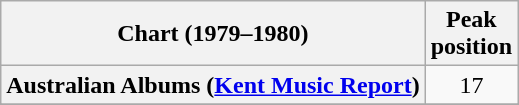<table class="wikitable sortable plainrowheaders" style="text-align:center">
<tr>
<th scope="col">Chart (1979–1980)</th>
<th scope="col">Peak<br>position</th>
</tr>
<tr>
<th scope="row">Australian Albums (<a href='#'>Kent Music Report</a>)</th>
<td style="text-align:center;">17</td>
</tr>
<tr>
</tr>
<tr>
</tr>
<tr>
</tr>
<tr>
</tr>
<tr>
</tr>
<tr>
</tr>
</table>
